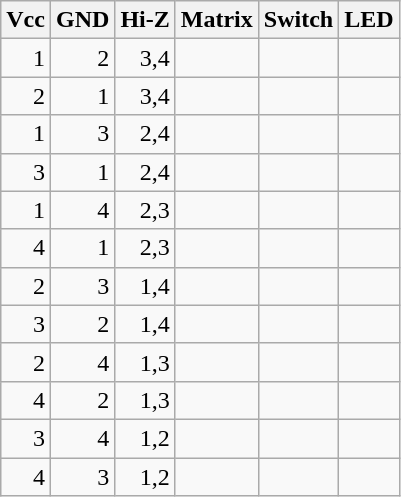<table class="wikitable floatright" style="text-align:right">
<tr>
<th scope="col">Vcc</th>
<th scope="col">GND</th>
<th scope="col">Hi-Z</th>
<th scope="col">Matrix</th>
<th scope="col">Switch</th>
<th scope="col">LED</th>
</tr>
<tr>
<td>1</td>
<td>2</td>
<td>3,4</td>
<td></td>
<td></td>
<td></td>
</tr>
<tr>
<td>2</td>
<td>1</td>
<td>3,4</td>
<td></td>
<td></td>
<td></td>
</tr>
<tr>
<td>1</td>
<td>3</td>
<td>2,4</td>
<td></td>
<td></td>
<td></td>
</tr>
<tr>
<td>3</td>
<td>1</td>
<td>2,4</td>
<td></td>
<td></td>
<td></td>
</tr>
<tr>
<td>1</td>
<td>4</td>
<td>2,3</td>
<td></td>
<td></td>
<td></td>
</tr>
<tr>
<td>4</td>
<td>1</td>
<td>2,3</td>
<td></td>
<td></td>
<td></td>
</tr>
<tr>
<td>2</td>
<td>3</td>
<td>1,4</td>
<td></td>
<td></td>
<td></td>
</tr>
<tr>
<td>3</td>
<td>2</td>
<td>1,4</td>
<td></td>
<td></td>
<td></td>
</tr>
<tr>
<td>2</td>
<td>4</td>
<td>1,3</td>
<td></td>
<td></td>
<td></td>
</tr>
<tr>
<td>4</td>
<td>2</td>
<td>1,3</td>
<td></td>
<td></td>
<td></td>
</tr>
<tr>
<td>3</td>
<td>4</td>
<td>1,2</td>
<td></td>
<td></td>
<td></td>
</tr>
<tr>
<td>4</td>
<td>3</td>
<td>1,2</td>
<td></td>
<td></td>
<td></td>
</tr>
</table>
